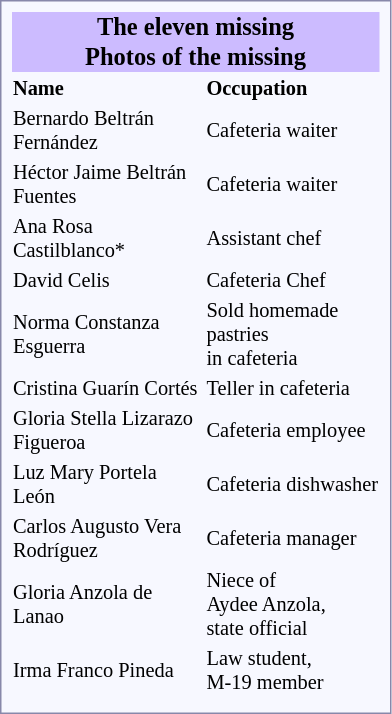<table cellpadding="1" style="float: right; clear: right; border: 1px solid #8888aa; background: #f7f8ff; padding: 5px; font-size: 85%; margin: 0 15px 0 15px;">
<tr>
<th style="background: #ccbbff; text-align: center; padding: 0 5px; font-size: 120%;" colspan=3>The eleven missing<br>Photos of the missing</th>
</tr>
<tr>
<td style="width:125px"><strong>Name</strong></td>
<td><strong>Occupation</strong></td>
</tr>
<tr>
<td>Bernardo Beltrán Fernández</td>
<td>Cafeteria waiter</td>
</tr>
<tr>
<td>Héctor Jaime Beltrán Fuentes</td>
<td>Cafeteria waiter</td>
</tr>
<tr>
<td>Ana Rosa Castilblanco*</td>
<td>Assistant chef</td>
</tr>
<tr>
<td>David Celis</td>
<td>Cafeteria Chef</td>
</tr>
<tr>
<td>Norma Constanza Esguerra</td>
<td>Sold homemade <br>pastries<br>in cafeteria</td>
</tr>
<tr>
<td>Cristina Guarín Cortés</td>
<td>Teller in cafeteria</td>
</tr>
<tr>
<td>Gloria Stella Lizarazo Figueroa</td>
<td>Cafeteria employee</td>
</tr>
<tr>
<td>Luz Mary Portela León</td>
<td>Cafeteria dishwasher</td>
</tr>
<tr>
<td>Carlos Augusto Vera Rodríguez</td>
<td>Cafeteria manager</td>
</tr>
<tr>
<td>Gloria Anzola de Lanao</td>
<td>Niece of <br>Aydee Anzola,<br>state official</td>
</tr>
<tr>
<td>Irma Franco Pineda</td>
<td>Law student,<br> M-19 member</td>
</tr>
<tr>
<td style="padding:0 5px;" align="right"></td>
</tr>
<tr>
</tr>
</table>
